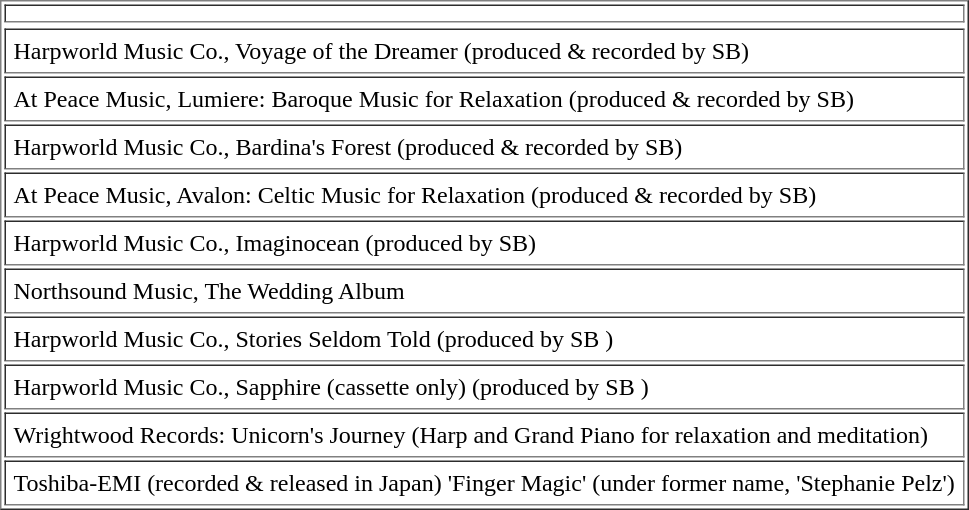<table border="1" cellpadding="5" colspan="2">
<tr>
<th></th>
</tr>
<tr>
</tr>
<tr>
<td>Harpworld Music Co., Voyage of the Dreamer (produced & recorded by SB)</td>
</tr>
<tr>
<td>At Peace Music, Lumiere: Baroque Music for Relaxation  (produced & recorded by SB)</td>
</tr>
<tr>
<td>Harpworld Music Co., Bardina's Forest (produced & recorded by SB)</td>
</tr>
<tr>
<td>At Peace Music, Avalon: Celtic Music for Relaxation  (produced & recorded by SB)</td>
</tr>
<tr>
<td>Harpworld Music Co., Imaginocean (produced by SB)</td>
</tr>
<tr>
<td>Northsound Music, The Wedding Album</td>
</tr>
<tr>
<td>Harpworld Music Co., Stories Seldom Told (produced by SB )</td>
</tr>
<tr>
<td>Harpworld Music Co., Sapphire (cassette only) (produced by SB )</td>
</tr>
<tr>
<td>Wrightwood Records: Unicorn's Journey (Harp and Grand Piano for relaxation and meditation)</td>
</tr>
<tr>
<td>Toshiba-EMI (recorded & released in Japan) 'Finger Magic' (under former name, 'Stephanie Pelz')</td>
</tr>
</table>
